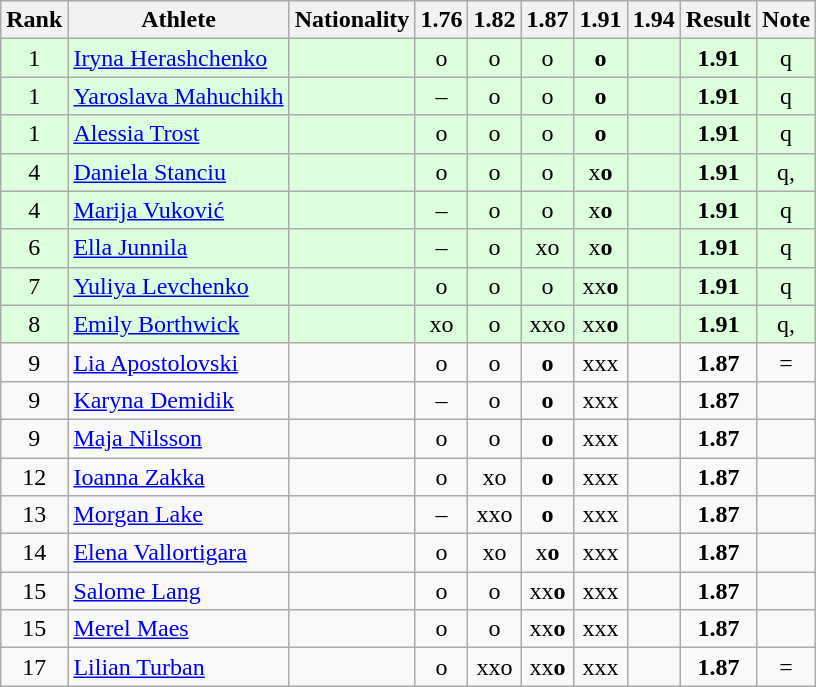<table class="wikitable sortable" style="text-align:center">
<tr>
<th>Rank</th>
<th>Athlete</th>
<th>Nationality</th>
<th>1.76</th>
<th>1.82</th>
<th>1.87</th>
<th>1.91</th>
<th>1.94</th>
<th>Result</th>
<th>Note</th>
</tr>
<tr bgcolor=ddffdd>
<td>1</td>
<td align=left><a href='#'>Iryna Herashchenko</a></td>
<td align=left></td>
<td>o</td>
<td>o</td>
<td>o</td>
<td><strong>o</strong></td>
<td></td>
<td><strong>1.91</strong></td>
<td>q</td>
</tr>
<tr bgcolor=ddffdd>
<td>1</td>
<td align=left><a href='#'>Yaroslava Mahuchikh</a></td>
<td align=left></td>
<td>–</td>
<td>o</td>
<td>o</td>
<td><strong>o</strong></td>
<td></td>
<td><strong>1.91</strong></td>
<td>q</td>
</tr>
<tr bgcolor=ddffdd>
<td>1</td>
<td align=left><a href='#'>Alessia Trost</a></td>
<td align=left></td>
<td>o</td>
<td>o</td>
<td>o</td>
<td><strong>o</strong></td>
<td></td>
<td><strong>1.91</strong></td>
<td>q</td>
</tr>
<tr bgcolor=ddffdd>
<td>4</td>
<td align=left><a href='#'>Daniela Stanciu</a></td>
<td align=left></td>
<td>o</td>
<td>o</td>
<td>o</td>
<td>x<strong>o</strong></td>
<td></td>
<td><strong>1.91</strong></td>
<td>q, </td>
</tr>
<tr bgcolor=ddffdd>
<td>4</td>
<td align=left><a href='#'>Marija Vuković</a></td>
<td align=left></td>
<td>–</td>
<td>o</td>
<td>o</td>
<td>x<strong>o</strong></td>
<td></td>
<td><strong>1.91</strong></td>
<td>q</td>
</tr>
<tr bgcolor=ddffdd>
<td>6</td>
<td align=left><a href='#'>Ella Junnila</a></td>
<td align=left></td>
<td>–</td>
<td>o</td>
<td>xo</td>
<td>x<strong>o</strong></td>
<td></td>
<td><strong>1.91</strong></td>
<td>q</td>
</tr>
<tr bgcolor=ddffdd>
<td>7</td>
<td align=left><a href='#'>Yuliya Levchenko</a></td>
<td align=left></td>
<td>o</td>
<td>o</td>
<td>o</td>
<td>xx<strong>o</strong></td>
<td></td>
<td><strong>1.91</strong></td>
<td>q</td>
</tr>
<tr bgcolor=ddffdd>
<td>8</td>
<td align=left><a href='#'>Emily Borthwick</a></td>
<td align=left></td>
<td>xo</td>
<td>o</td>
<td>xxo</td>
<td>xx<strong>o</strong></td>
<td></td>
<td><strong>1.91</strong></td>
<td>q, </td>
</tr>
<tr>
<td>9</td>
<td align=left><a href='#'>Lia Apostolovski</a></td>
<td align=left></td>
<td>o</td>
<td>o</td>
<td><strong>o</strong></td>
<td>xxx</td>
<td></td>
<td><strong>1.87</strong></td>
<td>=</td>
</tr>
<tr>
<td>9</td>
<td align=left><a href='#'>Karyna Demidik</a></td>
<td align=left></td>
<td>–</td>
<td>o</td>
<td><strong>o</strong></td>
<td>xxx</td>
<td></td>
<td><strong>1.87</strong></td>
<td></td>
</tr>
<tr>
<td>9</td>
<td align=left><a href='#'>Maja Nilsson</a></td>
<td align=left></td>
<td>o</td>
<td>o</td>
<td><strong>o</strong></td>
<td>xxx</td>
<td></td>
<td><strong>1.87</strong></td>
<td></td>
</tr>
<tr>
<td>12</td>
<td align=left><a href='#'>Ioanna Zakka</a></td>
<td align=left></td>
<td>o</td>
<td>xo</td>
<td><strong>o</strong></td>
<td>xxx</td>
<td></td>
<td><strong>1.87</strong></td>
<td></td>
</tr>
<tr>
<td>13</td>
<td align=left><a href='#'>Morgan Lake</a></td>
<td align=left></td>
<td>–</td>
<td>xxo</td>
<td><strong>o</strong></td>
<td>xxx</td>
<td></td>
<td><strong>1.87</strong></td>
<td></td>
</tr>
<tr>
<td>14</td>
<td align=left><a href='#'>Elena Vallortigara</a></td>
<td align=left></td>
<td>o</td>
<td>xo</td>
<td>x<strong>o</strong></td>
<td>xxx</td>
<td></td>
<td><strong>1.87</strong></td>
<td></td>
</tr>
<tr>
<td>15</td>
<td align=left><a href='#'>Salome Lang</a></td>
<td align=left></td>
<td>o</td>
<td>o</td>
<td>xx<strong>o</strong></td>
<td>xxx</td>
<td></td>
<td><strong>1.87</strong></td>
<td></td>
</tr>
<tr>
<td>15</td>
<td align=left><a href='#'>Merel Maes</a></td>
<td align=left></td>
<td>o</td>
<td>o</td>
<td>xx<strong>o</strong></td>
<td>xxx</td>
<td></td>
<td><strong>1.87</strong></td>
<td></td>
</tr>
<tr>
<td>17</td>
<td align=left><a href='#'>Lilian Turban</a></td>
<td align=left></td>
<td>o</td>
<td>xxo</td>
<td>xx<strong>o</strong></td>
<td>xxx</td>
<td></td>
<td><strong>1.87</strong></td>
<td>=</td>
</tr>
</table>
